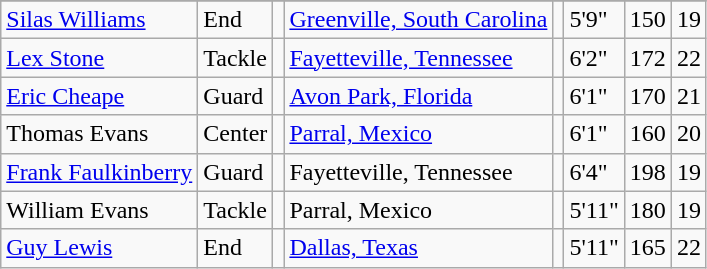<table class="wikitable">
<tr>
</tr>
<tr>
<td><a href='#'>Silas Williams</a></td>
<td>End</td>
<td></td>
<td><a href='#'>Greenville, South Carolina</a></td>
<td></td>
<td>5'9"</td>
<td>150</td>
<td>19</td>
</tr>
<tr>
<td><a href='#'>Lex Stone</a></td>
<td>Tackle</td>
<td></td>
<td><a href='#'>Fayetteville, Tennessee</a></td>
<td></td>
<td>6'2"</td>
<td>172</td>
<td>22</td>
</tr>
<tr>
<td><a href='#'>Eric Cheape</a></td>
<td>Guard</td>
<td></td>
<td><a href='#'>Avon Park, Florida</a></td>
<td></td>
<td>6'1"</td>
<td>170</td>
<td>21</td>
</tr>
<tr>
<td>Thomas Evans</td>
<td>Center</td>
<td></td>
<td><a href='#'>Parral, Mexico</a></td>
<td></td>
<td>6'1"</td>
<td>160</td>
<td>20</td>
</tr>
<tr>
<td><a href='#'>Frank Faulkinberry</a></td>
<td>Guard</td>
<td></td>
<td>Fayetteville, Tennessee</td>
<td></td>
<td>6'4"</td>
<td>198</td>
<td>19</td>
</tr>
<tr>
<td>William Evans</td>
<td>Tackle</td>
<td></td>
<td>Parral, Mexico</td>
<td></td>
<td>5'11"</td>
<td>180</td>
<td>19</td>
</tr>
<tr>
<td><a href='#'>Guy Lewis</a></td>
<td>End</td>
<td></td>
<td><a href='#'>Dallas, Texas</a></td>
<td></td>
<td>5'11"</td>
<td>165</td>
<td>22</td>
</tr>
</table>
